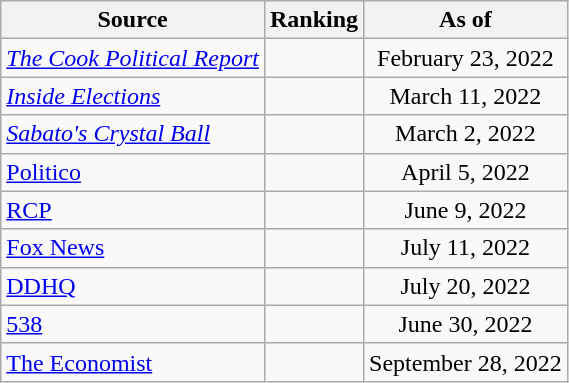<table class="wikitable" style="text-align:center">
<tr>
<th>Source</th>
<th>Ranking</th>
<th>As of</th>
</tr>
<tr>
<td align=left><em><a href='#'>The Cook Political Report</a></em></td>
<td></td>
<td>February 23, 2022</td>
</tr>
<tr>
<td align=left><em><a href='#'>Inside Elections</a></em></td>
<td></td>
<td>March 11, 2022</td>
</tr>
<tr>
<td align=left><em><a href='#'>Sabato's Crystal Ball</a></em></td>
<td></td>
<td>March 2, 2022</td>
</tr>
<tr>
<td style="text-align:left;"><a href='#'>Politico</a></td>
<td></td>
<td>April 5, 2022</td>
</tr>
<tr>
<td style="text-align:left;"><a href='#'>RCP</a></td>
<td></td>
<td>June 9, 2022</td>
</tr>
<tr>
<td align=left><a href='#'>Fox News</a></td>
<td></td>
<td>July 11, 2022</td>
</tr>
<tr>
<td align="left"><a href='#'>DDHQ</a></td>
<td></td>
<td>July 20, 2022</td>
</tr>
<tr>
<td style="text-align:left;"><a href='#'>538</a></td>
<td></td>
<td>June 30, 2022</td>
</tr>
<tr>
<td align="left"><a href='#'>The Economist</a></td>
<td></td>
<td>September 28, 2022</td>
</tr>
</table>
